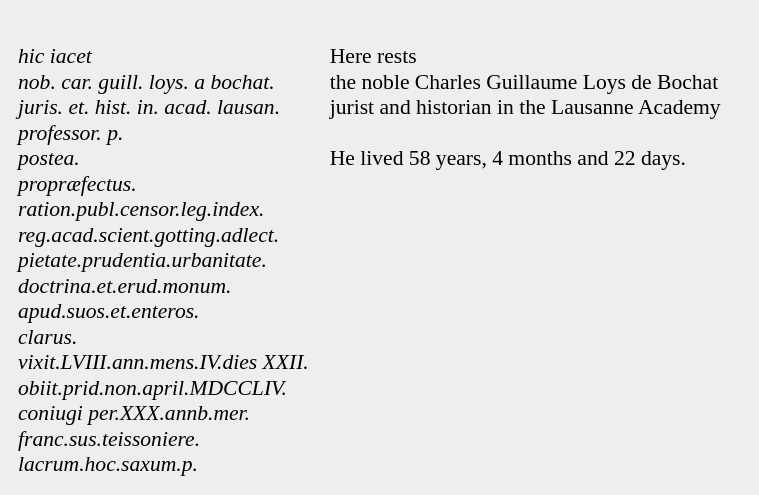<table class="toccolours" border="0" cellpadding="2" cellspacing="10" align="center" style="margin:0.5em; background:#EEE;">
<tr>
<td valign="top" style="font-size: 90%"><br><em>hic iacet</em><br>
<em>nob. car. guill. loys. a bochat.</em><br>
<em>juris. et. hist. in. acad. lausan.</em><br>
<em>professor. p.</em><br>
<em>postea.</em><br>
<em>propræfectus.</em><br>
<em>ration.publ.censor.leg.index.</em><br>
<em>reg.acad.scient.gotting.adlect.</em><br>
<em>pietate.prudentia.urbanitate.</em><br>
<em>doctrina.et.erud.monum.</em><br>
<em>apud.suos.et.enteros.</em><br>
<em>clarus.</em><br>
<em>vixit.LVIII.ann.mens.IV.dies XXII.</em><br>
<em>obiit.prid.non.april.MDCCLIV.</em><br>
<em>coniugi per.XXX.annb.mer.</em><br>
<em>franc.sus.teissoniere.</em><br>
<em>lacrum.hoc.saxum.p.</em><br></td>
<td valign="top" style="font-size: 90%"><br>Here rests<br>
the noble Charles Guillaume Loys de Bochat<br>
jurist and historian in the Lausanne Academy<br><br>
He lived 58 years, 4 months and 22 days.<br><br></td>
<td valign="top" style="font-size: 90%"><br></td>
</tr>
</table>
